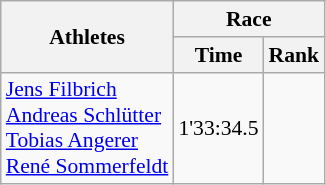<table class="wikitable" border="1" style="font-size:90%">
<tr>
<th rowspan=2>Athletes</th>
<th colspan=2>Race</th>
</tr>
<tr>
<th>Time</th>
<th>Rank</th>
</tr>
<tr>
<td><a href='#'>Jens Filbrich</a><br><a href='#'>Andreas Schlütter</a><br><a href='#'>Tobias Angerer</a><br><a href='#'>René Sommerfeldt</a></td>
<td align=center>1'33:34.5</td>
<td align=center></td>
</tr>
</table>
